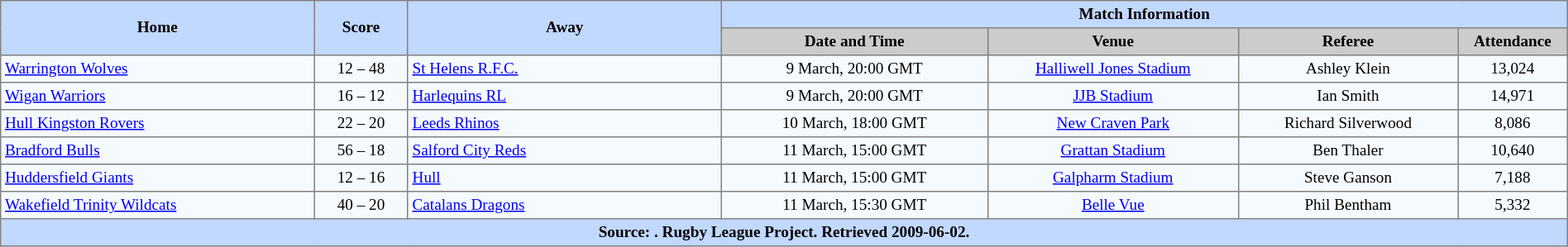<table border="1" cellpadding="3" cellspacing="0" style="border-collapse:collapse; font-size:80%; text-align:center; width:100%;">
<tr style="background:#c1d8ff;">
<th rowspan="2" style="width:20%;">Home</th>
<th rowspan="2" style="width:6%;">Score</th>
<th rowspan="2" style="width:20%;">Away</th>
<th colspan=6>Match Information</th>
</tr>
<tr style="background:#ccc;">
<th width=17%>Date and Time</th>
<th width=16%>Venue</th>
<th width=14%>Referee</th>
<th width=7%>Attendance</th>
</tr>
<tr style="background:#f5faff;">
<td align=left> <a href='#'>Warrington Wolves</a></td>
<td>12 – 48</td>
<td align=left> <a href='#'>St Helens R.F.C.</a></td>
<td>9 March, 20:00 GMT</td>
<td><a href='#'>Halliwell Jones Stadium</a></td>
<td>Ashley Klein</td>
<td>13,024</td>
</tr>
<tr style="background:#f5faff;">
<td align=left> <a href='#'>Wigan Warriors</a></td>
<td>16 – 12</td>
<td align=left> <a href='#'>Harlequins RL</a></td>
<td>9 March, 20:00 GMT</td>
<td><a href='#'>JJB Stadium</a></td>
<td>Ian Smith</td>
<td>14,971</td>
</tr>
<tr style="background:#f5faff;">
<td align=left> <a href='#'>Hull Kingston Rovers</a></td>
<td>22 – 20</td>
<td align=left> <a href='#'>Leeds Rhinos</a></td>
<td>10 March, 18:00 GMT</td>
<td><a href='#'>New Craven Park</a></td>
<td>Richard Silverwood</td>
<td>8,086</td>
</tr>
<tr style="background:#f5faff;">
<td align=left> <a href='#'>Bradford Bulls</a></td>
<td>56 – 18</td>
<td align=left> <a href='#'>Salford City Reds</a></td>
<td>11 March, 15:00 GMT</td>
<td><a href='#'>Grattan Stadium</a></td>
<td>Ben Thaler</td>
<td>10,640</td>
</tr>
<tr style="background:#f5faff;">
<td align=left> <a href='#'>Huddersfield Giants</a></td>
<td>12 – 16</td>
<td align=left> <a href='#'>Hull</a></td>
<td>11 March, 15:00 GMT</td>
<td><a href='#'>Galpharm Stadium</a></td>
<td>Steve Ganson</td>
<td>7,188</td>
</tr>
<tr style="background:#f5faff;">
<td align=left> <a href='#'>Wakefield Trinity Wildcats</a></td>
<td>40 – 20</td>
<td align=left> <a href='#'>Catalans Dragons</a></td>
<td>11 March, 15:30 GMT</td>
<td><a href='#'>Belle Vue</a></td>
<td>Phil Bentham</td>
<td>5,332</td>
</tr>
<tr style="background:#c1d8ff;">
<th colspan=10>Source: . Rugby League Project. Retrieved 2009-06-02.</th>
</tr>
</table>
